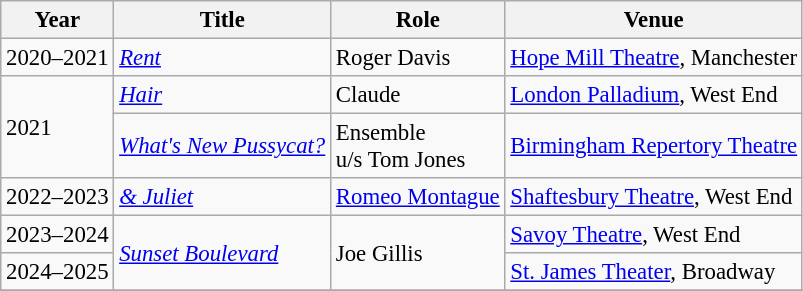<table class="wikitable sortable" style="font-size:95%">
<tr>
<th>Year</th>
<th>Title</th>
<th>Role</th>
<th>Venue</th>
</tr>
<tr>
<td>2020–2021</td>
<td><em><a href='#'>Rent</a></em></td>
<td>Roger Davis</td>
<td><a href='#'>Hope Mill Theatre</a>, Manchester</td>
</tr>
<tr>
<td rowspan=2>2021</td>
<td><a href='#'><em>Hair</em></a></td>
<td>Claude</td>
<td><a href='#'>London Palladium</a>, West End</td>
</tr>
<tr>
<td><em><a href='#'>What's New Pussycat?</a></em></td>
<td>Ensemble<br>u/s Tom Jones</td>
<td><a href='#'>Birmingham Repertory Theatre</a></td>
</tr>
<tr>
<td>2022–2023</td>
<td><em><a href='#'>& Juliet</a></em></td>
<td><a href='#'>Romeo Montague</a></td>
<td><a href='#'>Shaftesbury Theatre</a>, West End</td>
</tr>
<tr>
<td>2023–2024</td>
<td rowspan=2><em><a href='#'>Sunset Boulevard</a></em></td>
<td rowspan=2>Joe Gillis</td>
<td><a href='#'>Savoy Theatre</a>, West End</td>
</tr>
<tr>
<td>2024–2025</td>
<td><a href='#'>St. James Theater</a>, Broadway</td>
</tr>
<tr>
</tr>
</table>
